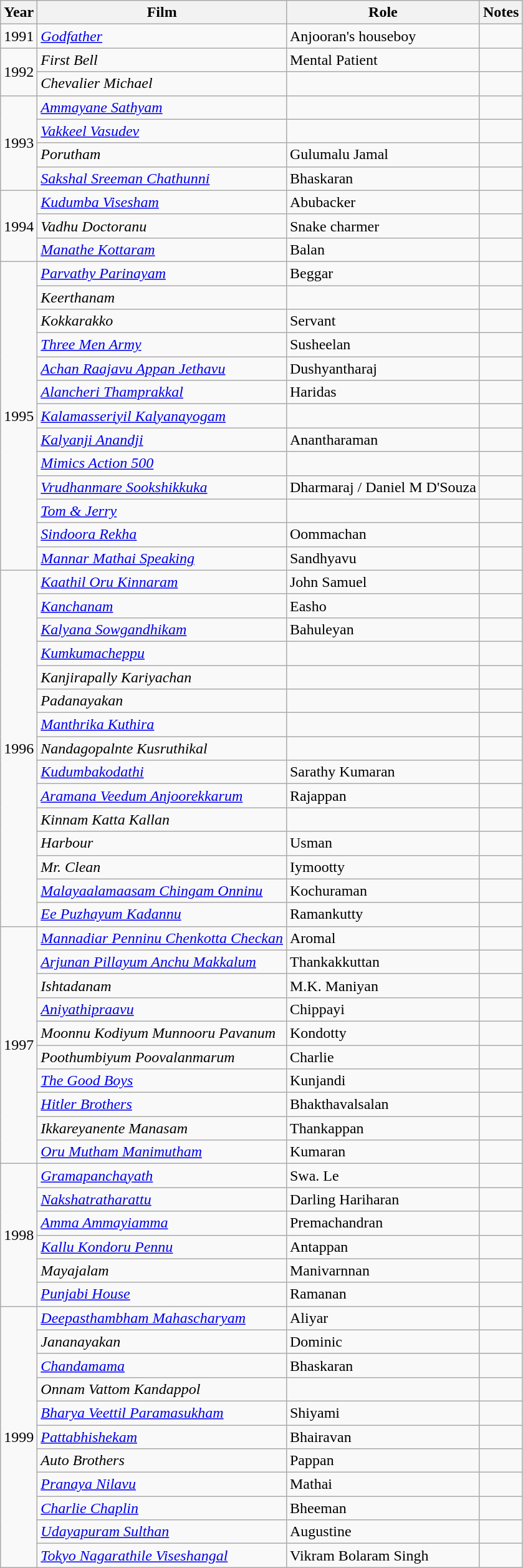<table class="wikitable">
<tr>
<th>Year</th>
<th>Film</th>
<th>Role</th>
<th>Notes</th>
</tr>
<tr>
<td>1991</td>
<td><a href='#'><em>Godfather</em></a></td>
<td>Anjooran's houseboy</td>
<td></td>
</tr>
<tr>
<td rowspan="2">1992</td>
<td><em>First Bell</em></td>
<td>Mental Patient</td>
<td></td>
</tr>
<tr>
<td><em>Chevalier Michael</em></td>
<td></td>
<td></td>
</tr>
<tr>
<td rowspan="4">1993</td>
<td><em><a href='#'>Ammayane Sathyam</a></em></td>
<td></td>
<td></td>
</tr>
<tr>
<td><em><a href='#'>Vakkeel Vasudev</a></em></td>
<td></td>
<td></td>
</tr>
<tr>
<td><em>Porutham</em></td>
<td>Gulumalu Jamal</td>
<td></td>
</tr>
<tr>
<td><em><a href='#'>Sakshal Sreeman Chathunni</a></em></td>
<td>Bhaskaran</td>
<td></td>
</tr>
<tr>
<td rowspan="3">1994</td>
<td><a href='#'><em>Kudumba Visesham</em></a></td>
<td>Abubacker</td>
<td></td>
</tr>
<tr>
<td><em>Vadhu Doctoranu</em></td>
<td>Snake charmer</td>
<td></td>
</tr>
<tr>
<td><em><a href='#'>Manathe Kottaram</a></em></td>
<td>Balan</td>
<td></td>
</tr>
<tr>
<td rowspan="13">1995</td>
<td><em><a href='#'>Parvathy Parinayam</a></em></td>
<td>Beggar</td>
<td></td>
</tr>
<tr>
<td><em>Keerthanam</em></td>
<td></td>
<td></td>
</tr>
<tr>
<td><em>Kokkarakko</em></td>
<td>Servant</td>
<td></td>
</tr>
<tr>
<td><em><a href='#'>Three Men Army</a></em></td>
<td>Susheelan</td>
<td></td>
</tr>
<tr>
<td><a href='#'><em>Achan Raajavu Appan Jethavu</em></a></td>
<td>Dushyantharaj</td>
<td></td>
</tr>
<tr>
<td><em><a href='#'>Alancheri Thamprakkal</a></em></td>
<td>Haridas</td>
<td></td>
</tr>
<tr>
<td><em><a href='#'>Kalamasseriyil Kalyanayogam</a></em></td>
<td></td>
<td></td>
</tr>
<tr>
<td><a href='#'><em>Kalyanji Anandji</em></a></td>
<td>Anantharaman</td>
<td></td>
</tr>
<tr>
<td><em><a href='#'>Mimics Action 500</a></em></td>
<td></td>
<td></td>
</tr>
<tr>
<td><em><a href='#'>Vrudhanmare Sookshikkuka</a></em></td>
<td>Dharmaraj / Daniel M D'Souza</td>
<td></td>
</tr>
<tr>
<td><a href='#'><em>Tom & Jerry</em></a></td>
<td></td>
<td></td>
</tr>
<tr>
<td><em><a href='#'>Sindoora Rekha</a></em></td>
<td>Oommachan</td>
<td></td>
</tr>
<tr>
<td><em><a href='#'>Mannar Mathai Speaking</a></em></td>
<td>Sandhyavu</td>
<td></td>
</tr>
<tr>
<td rowspan="15">1996</td>
<td><em><a href='#'>Kaathil Oru Kinnaram</a></em></td>
<td>John Samuel</td>
<td></td>
</tr>
<tr>
<td><em><a href='#'>Kanchanam</a></em></td>
<td>Easho</td>
<td></td>
</tr>
<tr>
<td><a href='#'><em>Kalyana Sowgandhikam</em></a></td>
<td>Bahuleyan</td>
<td></td>
</tr>
<tr>
<td><em><a href='#'>Kumkumacheppu</a></em></td>
<td></td>
<td></td>
</tr>
<tr>
<td><em>Kanjirapally Kariyachan</em></td>
<td></td>
<td></td>
</tr>
<tr>
<td><em>Padanayakan</em></td>
<td></td>
<td></td>
</tr>
<tr>
<td><em><a href='#'>Manthrika Kuthira</a></em></td>
<td></td>
<td></td>
</tr>
<tr>
<td><em>Nandagopalnte Kusruthikal</em></td>
<td></td>
<td></td>
</tr>
<tr>
<td><em><a href='#'>Kudumbakodathi</a></em></td>
<td>Sarathy Kumaran</td>
<td></td>
</tr>
<tr>
<td><em><a href='#'>Aramana Veedum Anjoorekkarum</a></em></td>
<td>Rajappan</td>
<td></td>
</tr>
<tr>
<td><em>Kinnam Katta Kallan</em></td>
<td></td>
<td></td>
</tr>
<tr>
<td><em>Harbour</em></td>
<td>Usman</td>
<td></td>
</tr>
<tr>
<td><em>Mr. Clean</em></td>
<td>Iymootty</td>
<td></td>
</tr>
<tr>
<td><em><a href='#'>Malayaalamaasam Chingam Onninu</a></em></td>
<td>Kochuraman</td>
<td></td>
</tr>
<tr>
<td><em><a href='#'>Ee Puzhayum Kadannu</a></em></td>
<td>Ramankutty</td>
<td></td>
</tr>
<tr>
<td rowspan="10">1997</td>
<td><em><a href='#'>Mannadiar Penninu Chenkotta Checkan</a></em></td>
<td>Aromal</td>
<td></td>
</tr>
<tr>
<td><em><a href='#'>Arjunan Pillayum Anchu Makkalum</a></em></td>
<td>Thankakkuttan</td>
<td></td>
</tr>
<tr>
<td><em>Ishtadanam</em></td>
<td>M.K. Maniyan</td>
<td></td>
</tr>
<tr>
<td><em><a href='#'>Aniyathipraavu</a></em></td>
<td>Chippayi</td>
<td></td>
</tr>
<tr>
<td><em>Moonnu Kodiyum Munnooru Pavanum</em></td>
<td>Kondotty</td>
<td></td>
</tr>
<tr>
<td><em>Poothumbiyum Poovalanmarum</em></td>
<td>Charlie</td>
<td></td>
</tr>
<tr>
<td><em><a href='#'>The Good Boys</a></em></td>
<td>Kunjandi</td>
<td></td>
</tr>
<tr>
<td><em><a href='#'>Hitler Brothers</a></em></td>
<td>Bhakthavalsalan</td>
<td></td>
</tr>
<tr>
<td><em>Ikkareyanente Manasam</em></td>
<td>Thankappan</td>
<td></td>
</tr>
<tr>
<td><em><a href='#'>Oru Mutham Manimutham</a></em></td>
<td>Kumaran</td>
<td></td>
</tr>
<tr>
<td rowspan="6">1998</td>
<td><a href='#'><em>Gramapanchayath</em></a></td>
<td>Swa. Le</td>
<td></td>
</tr>
<tr>
<td><em><a href='#'>Nakshatratharattu</a></em></td>
<td>Darling Hariharan</td>
<td></td>
</tr>
<tr>
<td><em><a href='#'>Amma Ammayiamma</a></em></td>
<td>Premachandran</td>
<td></td>
</tr>
<tr>
<td><em><a href='#'>Kallu Kondoru Pennu</a></em></td>
<td>Antappan</td>
<td></td>
</tr>
<tr>
<td><em>Mayajalam</em></td>
<td>Manivarnnan</td>
<td></td>
</tr>
<tr>
<td><em><a href='#'>Punjabi House</a></em></td>
<td>Ramanan</td>
<td></td>
</tr>
<tr>
<td rowspan="11">1999</td>
<td><em><a href='#'>Deepasthambham Mahascharyam</a></em></td>
<td>Aliyar</td>
<td></td>
</tr>
<tr>
<td><em>Jananayakan</em></td>
<td>Dominic</td>
<td></td>
</tr>
<tr>
<td><a href='#'><em>Chandamama</em></a></td>
<td>Bhaskaran</td>
<td></td>
</tr>
<tr>
<td><em>Onnam Vattom Kandappol</em></td>
<td></td>
<td></td>
</tr>
<tr>
<td><em><a href='#'>Bharya Veettil Paramasukham</a></em></td>
<td>Shiyami</td>
<td></td>
</tr>
<tr>
<td><em><a href='#'>Pattabhishekam</a></em></td>
<td>Bhairavan</td>
<td></td>
</tr>
<tr>
<td><em>Auto Brothers</em></td>
<td>Pappan</td>
<td></td>
</tr>
<tr>
<td><em><a href='#'>Pranaya Nilavu</a></em></td>
<td>Mathai</td>
<td></td>
</tr>
<tr>
<td><a href='#'><em>Charlie Chaplin</em></a></td>
<td>Bheeman</td>
<td></td>
</tr>
<tr>
<td><em><a href='#'>Udayapuram Sulthan</a></em></td>
<td>Augustine</td>
<td></td>
</tr>
<tr>
<td><em><a href='#'>Tokyo Nagarathile Viseshangal</a></em></td>
<td>Vikram Bolaram Singh</td>
<td></td>
</tr>
</table>
